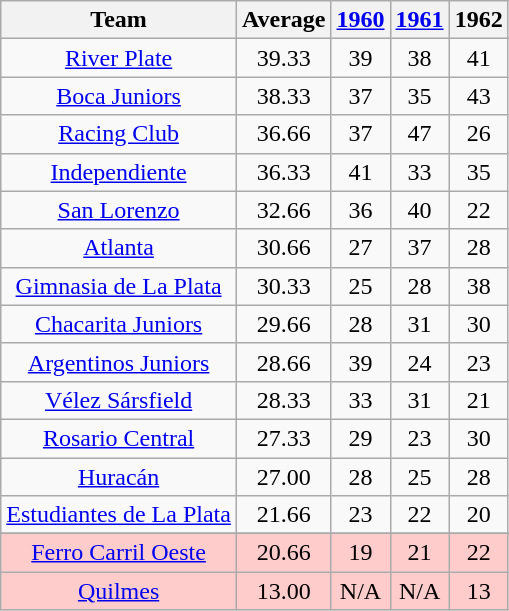<table class="wikitable" style="text-align:center">
<tr>
<th>Team</th>
<th>Average</th>
<th><a href='#'>1960</a></th>
<th><a href='#'>1961</a></th>
<th>1962</th>
</tr>
<tr>
<td><a href='#'>River Plate</a></td>
<td>39.33</td>
<td>39</td>
<td>38</td>
<td>41</td>
</tr>
<tr>
<td><a href='#'>Boca Juniors</a></td>
<td>38.33</td>
<td>37</td>
<td>35</td>
<td>43</td>
</tr>
<tr>
<td><a href='#'>Racing Club</a></td>
<td>36.66</td>
<td>37</td>
<td>47</td>
<td>26</td>
</tr>
<tr>
<td><a href='#'>Independiente</a></td>
<td>36.33</td>
<td>41</td>
<td>33</td>
<td>35</td>
</tr>
<tr>
<td><a href='#'>San Lorenzo</a></td>
<td>32.66</td>
<td>36</td>
<td>40</td>
<td>22</td>
</tr>
<tr>
<td><a href='#'>Atlanta</a></td>
<td>30.66</td>
<td>27</td>
<td>37</td>
<td>28</td>
</tr>
<tr>
<td><a href='#'>Gimnasia de La Plata</a></td>
<td>30.33</td>
<td>25</td>
<td>28</td>
<td>38</td>
</tr>
<tr>
<td><a href='#'>Chacarita Juniors</a></td>
<td>29.66</td>
<td>28</td>
<td>31</td>
<td>30</td>
</tr>
<tr>
<td><a href='#'>Argentinos Juniors</a></td>
<td>28.66</td>
<td>39</td>
<td>24</td>
<td>23</td>
</tr>
<tr>
<td><a href='#'>Vélez Sársfield</a></td>
<td>28.33</td>
<td>33</td>
<td>31</td>
<td>21</td>
</tr>
<tr>
<td><a href='#'>Rosario Central</a></td>
<td>27.33</td>
<td>29</td>
<td>23</td>
<td>30</td>
</tr>
<tr>
<td><a href='#'>Huracán</a></td>
<td>27.00</td>
<td>28</td>
<td>25</td>
<td>28</td>
</tr>
<tr>
<td><a href='#'>Estudiantes de La Plata</a></td>
<td>21.66</td>
<td>23</td>
<td>22</td>
<td>20</td>
</tr>
<tr>
</tr>
<tr bgcolor="FFCCCC">
<td><a href='#'>Ferro Carril Oeste</a></td>
<td>20.66</td>
<td>19</td>
<td>21</td>
<td>22</td>
</tr>
<tr bgcolor="FFCCCC">
<td><a href='#'>Quilmes</a></td>
<td>13.00</td>
<td>N/A</td>
<td>N/A</td>
<td>13</td>
</tr>
</table>
